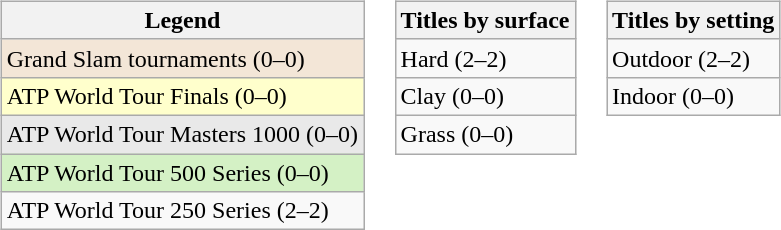<table>
<tr valign="top">
<td><br><table class="wikitable">
<tr>
<th>Legend</th>
</tr>
<tr style="background:#f3e6d7;">
<td>Grand Slam tournaments (0–0)</td>
</tr>
<tr style="background:#ffffcc;">
<td>ATP World Tour Finals (0–0)</td>
</tr>
<tr style="background:#e9e9e9;">
<td>ATP World Tour Masters 1000 (0–0)</td>
</tr>
<tr style="background:#d4f1c5;">
<td>ATP World Tour 500 Series (0–0)</td>
</tr>
<tr>
<td>ATP World Tour 250 Series (2–2)</td>
</tr>
</table>
</td>
<td><br><table class="wikitable">
<tr>
<th>Titles by surface</th>
</tr>
<tr>
<td>Hard (2–2)</td>
</tr>
<tr>
<td>Clay (0–0)</td>
</tr>
<tr>
<td>Grass (0–0)</td>
</tr>
</table>
</td>
<td><br><table class="wikitable">
<tr>
<th>Titles by setting</th>
</tr>
<tr>
<td>Outdoor (2–2)</td>
</tr>
<tr>
<td>Indoor (0–0)</td>
</tr>
</table>
</td>
</tr>
</table>
